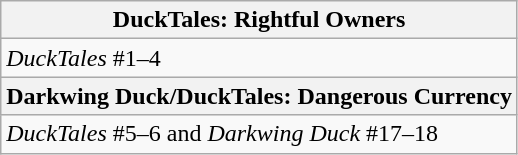<table class="wikitable">
<tr>
<th colspan="2">DuckTales: Rightful Owners</th>
</tr>
<tr>
<td valign="top"><em>DuckTales</em> #1–4</td>
</tr>
<tr>
<th colspan="2">Darkwing Duck/DuckTales: Dangerous Currency</th>
</tr>
<tr>
<td valign="top"><em>DuckTales</em> #5–6 and <em>Darkwing Duck</em> #17–18</td>
</tr>
</table>
